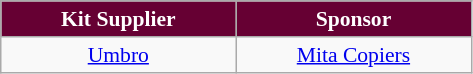<table class="wikitable"  style="text-align:center; font-size:90%; ">
<tr>
<th style="background:#660033;color:#FFFFFF; width:150px;">Kit Supplier</th>
<th style="background:#660033;color:#FFFFFF; width:150px;">Sponsor</th>
</tr>
<tr>
<td><a href='#'>Umbro</a></td>
<td><a href='#'>Mita Copiers</a></td>
</tr>
</table>
